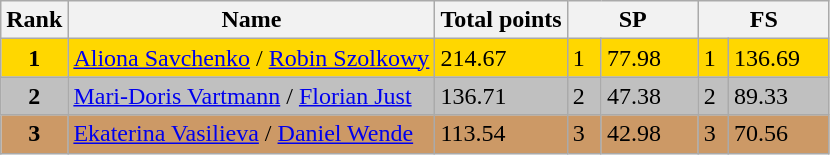<table class="wikitable">
<tr>
<th>Rank</th>
<th>Name</th>
<th>Total points</th>
<th colspan="2" width="80px">SP</th>
<th colspan="2" width="80px">FS</th>
</tr>
<tr bgcolor="gold">
<td align="center"><strong>1</strong></td>
<td><a href='#'>Aliona Savchenko</a> / <a href='#'>Robin Szolkowy</a></td>
<td>214.67</td>
<td>1</td>
<td>77.98</td>
<td>1</td>
<td>136.69</td>
</tr>
<tr bgcolor="silver">
<td align="center"><strong>2</strong></td>
<td><a href='#'>Mari-Doris Vartmann</a> / <a href='#'>Florian Just</a></td>
<td>136.71</td>
<td>2</td>
<td>47.38</td>
<td>2</td>
<td>89.33</td>
</tr>
<tr bgcolor="cc9966">
<td align="center"><strong>3</strong></td>
<td><a href='#'>Ekaterina Vasilieva</a> / <a href='#'>Daniel Wende</a></td>
<td>113.54</td>
<td>3</td>
<td>42.98</td>
<td>3</td>
<td>70.56</td>
</tr>
</table>
